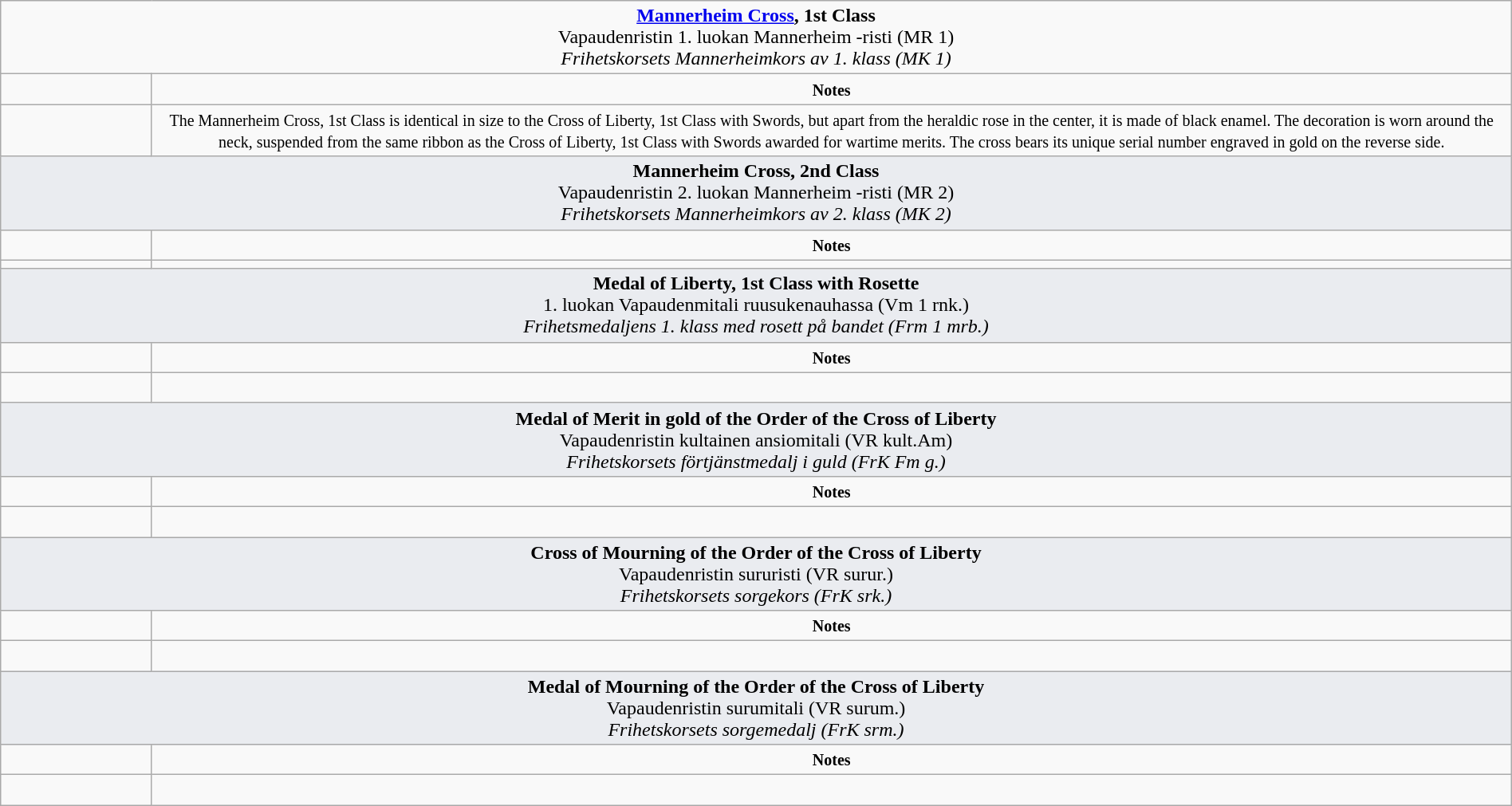<table class="wikitable" width="100%" | bgcolor ="EAECF0" colspan ="5" style="text-align:center;">
<tr>
<td colspan ="5"><strong><a href='#'>Mannerheim Cross</a>, 1st Class</strong><br>Vapaudenristin 1. luokan Mannerheim -risti (MR 1)<br><em>Frihetskorsets Mannerheimkors av 1. klass (MK 1)</em></td>
</tr>
<tr>
<td width ="10%" style="text-align:center;"><small></small></td>
<td colspan ="5" width ="90%" style="text-align:center;"><small><strong>Notes</strong></small></td>
</tr>
<tr>
<td></td>
<td colspan="2"><small>The Mannerheim Cross, 1st Class is identical in size to the Cross of Liberty, 1st Class with Swords, but apart from the heraldic rose in the center, it is made of black enamel. The decoration is worn around the neck, suspended from the same ribbon as the Cross of Liberty, 1st Class with Swords awarded for wartime merits. The cross bears its unique serial number engraved in gold on the reverse side.</small></td>
</tr>
<tr>
<td bgcolor ="EAECF0" colspan ="5" style="text-align:center;"><strong>Mannerheim Cross, 2nd Class</strong><br>Vapaudenristin 2. luokan Mannerheim -risti (MR 2)<br><em>Frihetskorsets Mannerheimkors av 2. klass (MK 2)</em></td>
</tr>
<tr>
<td width ="10%" style="text-align:center;"><small></small></td>
<td colspan ="5" width ="90%" style="text-align:center;"><small><strong>Notes</strong></small></td>
</tr>
<tr>
<td></td>
<td colspan="2"></td>
</tr>
<tr>
<td bgcolor ="EAECF0" colspan ="5" style="text-align:center;"><strong>Medal of Liberty, 1st Class with Rosette</strong><br>1. luokan Vapaudenmitali ruusukenauhassa (Vm 1 rnk.)<br><em>Frihetsmedaljens 1. klass med rosett på bandet (Frm 1 mrb.)</em></td>
</tr>
<tr>
<td width ="10%" style="text-align:center;"><small></small></td>
<td colspan ="5" width ="90%" style="text-align:center;"><small><strong>Notes</strong></small></td>
</tr>
<tr>
<td><br></td>
<td colspan="2"></td>
</tr>
<tr>
<td bgcolor ="EAECF0" colspan ="5" style="text-align:center;"><strong>Medal of Merit in gold of the Order of the Cross of Liberty</strong><br>Vapaudenristin kultainen ansiomitali (VR kult.Am)<br><em>Frihetskorsets förtjänstmedalj i guld (FrK Fm g.)</em></td>
</tr>
<tr>
<td width ="10%" style="text-align:center;"><small></small></td>
<td colspan ="5" width ="90%" style="text-align:center;"><small><strong>Notes</strong></small></td>
</tr>
<tr>
<td style="text-align:center;"><br></td>
<td colspan="3"></td>
</tr>
<tr>
<td bgcolor ="EAECF0" colspan ="5" style="text-align:center;"><strong>Cross of Mourning of the Order of the Cross of Liberty</strong><br>Vapaudenristin sururisti (VR surur.)<br><em>Frihetskorsets sorgekors (FrK srk.)</em></td>
</tr>
<tr>
<td width ="10%" style="text-align:center;"><small></small></td>
<td colspan ="5" width ="90%" style="text-align:center;"><small><strong>Notes</strong></small></td>
</tr>
<tr>
<td><br></td>
<td colspan="3"></td>
</tr>
<tr>
<td bgcolor ="EAECF0" colspan ="5" style="text-align:center;"><strong>Medal of Mourning of the Order of the Cross of Liberty</strong><br>Vapaudenristin surumitali (VR surum.)<br><em>Frihetskorsets sorgemedalj (FrK srm.)</em></td>
</tr>
<tr>
<td width ="10%" style="text-align:center;"><small></small></td>
<td colspan ="5" width ="90%" style="text-align:center;"><small><strong>Notes</strong></small></td>
</tr>
<tr>
<td style="text-align:center;"><br></td>
<td colspan="2"></td>
</tr>
</table>
